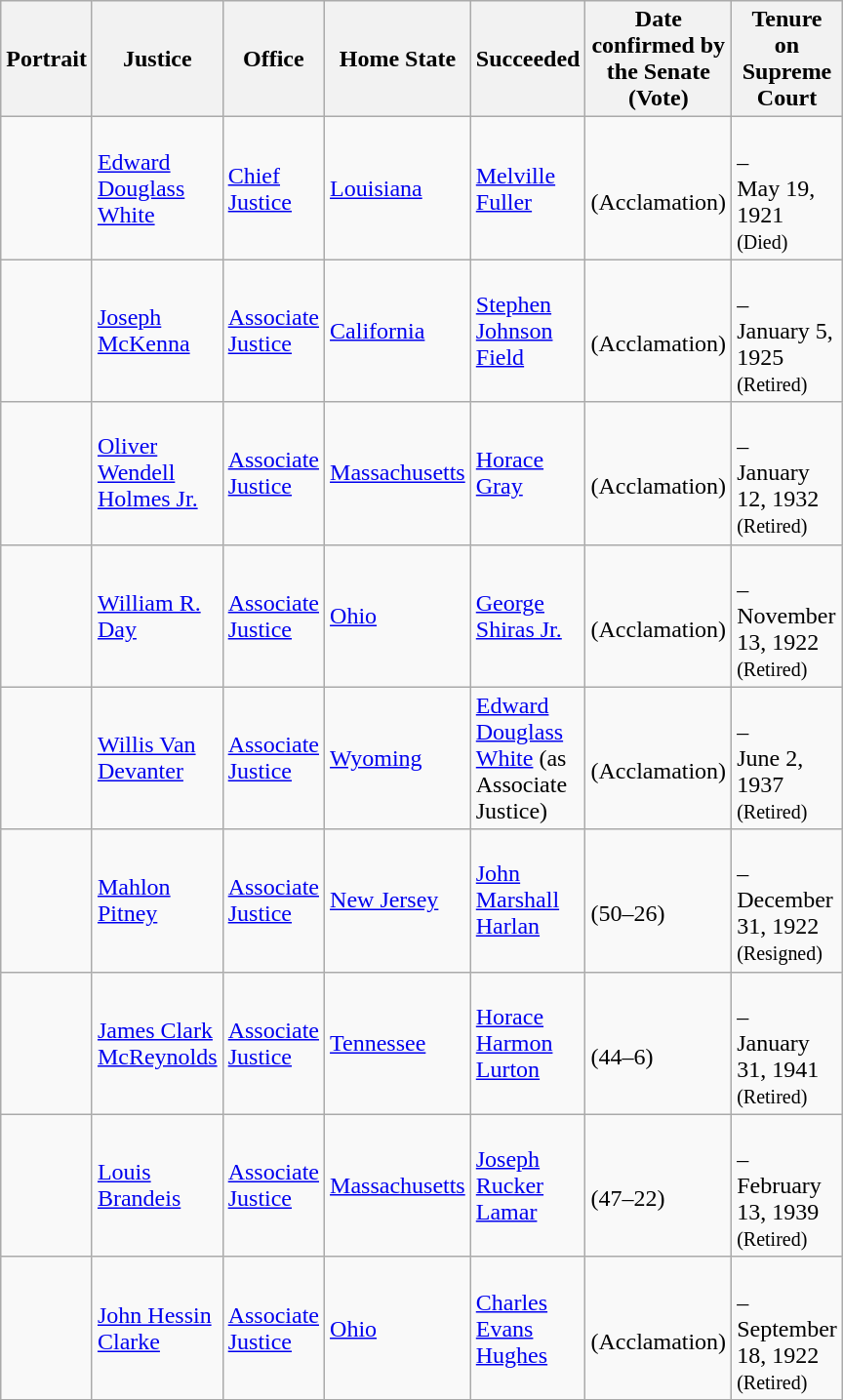<table class="wikitable sortable">
<tr>
<th scope="col" style="width: 10px;">Portrait</th>
<th scope="col" style="width: 10px;">Justice</th>
<th scope="col" style="width: 10px;">Office</th>
<th scope="col" style="width: 10px;">Home State</th>
<th scope="col" style="width: 10px;">Succeeded</th>
<th scope="col" style="width: 10px;">Date confirmed by the Senate<br>(Vote)</th>
<th scope="col" style="width: 10px;">Tenure on Supreme Court</th>
</tr>
<tr>
<td></td>
<td><a href='#'>Edward Douglass White</a></td>
<td><a href='#'>Chief Justice</a></td>
<td><a href='#'>Louisiana</a></td>
<td><a href='#'>Melville Fuller</a></td>
<td><br>(Acclamation)</td>
<td><br>–<br>May 19, 1921<br><small>(Died)</small></td>
</tr>
<tr>
<td></td>
<td><a href='#'>Joseph McKenna</a></td>
<td><a href='#'>Associate Justice</a></td>
<td><a href='#'>California</a></td>
<td><a href='#'>Stephen Johnson Field</a></td>
<td><br>(Acclamation)</td>
<td><br>–<br>January 5, 1925<br><small>(Retired)</small></td>
</tr>
<tr>
<td></td>
<td><a href='#'>Oliver Wendell Holmes Jr.</a></td>
<td><a href='#'>Associate Justice</a></td>
<td><a href='#'>Massachusetts</a></td>
<td><a href='#'>Horace Gray</a></td>
<td><br>(Acclamation)</td>
<td><br>–<br>January 12, 1932<br><small>(Retired)</small></td>
</tr>
<tr>
<td></td>
<td><a href='#'>William R. Day</a></td>
<td><a href='#'>Associate Justice</a></td>
<td><a href='#'>Ohio</a></td>
<td><a href='#'>George Shiras Jr.</a></td>
<td><br>(Acclamation)</td>
<td><br>–<br>November 13, 1922<br><small>(Retired)</small></td>
</tr>
<tr>
<td></td>
<td><a href='#'>Willis Van Devanter</a></td>
<td><a href='#'>Associate Justice</a></td>
<td><a href='#'>Wyoming</a></td>
<td><a href='#'>Edward Douglass White</a> (as Associate Justice)</td>
<td><br>(Acclamation)</td>
<td><br>–<br>June 2, 1937<br><small>(Retired)</small></td>
</tr>
<tr>
<td></td>
<td><a href='#'>Mahlon Pitney</a></td>
<td><a href='#'>Associate Justice</a></td>
<td><a href='#'>New Jersey</a></td>
<td><a href='#'>John Marshall Harlan</a></td>
<td><br>(50–26)</td>
<td><br>–<br>December 31, 1922<br><small>(Resigned)</small></td>
</tr>
<tr>
<td></td>
<td><a href='#'>James Clark McReynolds</a></td>
<td><a href='#'>Associate Justice</a></td>
<td><a href='#'>Tennessee</a></td>
<td><a href='#'>Horace Harmon Lurton</a></td>
<td><br>(44–6)</td>
<td><br>–<br>January 31, 1941<br><small>(Retired)</small></td>
</tr>
<tr>
<td></td>
<td><a href='#'>Louis Brandeis</a></td>
<td><a href='#'>Associate Justice</a></td>
<td><a href='#'>Massachusetts</a></td>
<td><a href='#'>Joseph Rucker Lamar</a></td>
<td><br>(47–22)</td>
<td><br>–<br>February 13, 1939<br><small>(Retired)</small></td>
</tr>
<tr>
<td></td>
<td><a href='#'>John Hessin Clarke</a></td>
<td><a href='#'>Associate Justice</a></td>
<td><a href='#'>Ohio</a></td>
<td><a href='#'>Charles Evans Hughes</a></td>
<td><br>(Acclamation)</td>
<td><br>–<br>September 18, 1922<br><small>(Retired)</small></td>
</tr>
<tr>
</tr>
</table>
